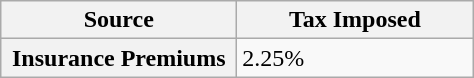<table class="wikitable">
<tr>
<th width=150>Source</th>
<th width=150>Tax Imposed</th>
</tr>
<tr>
<th>Insurance Premiums</th>
<td>2.25%</td>
</tr>
</table>
